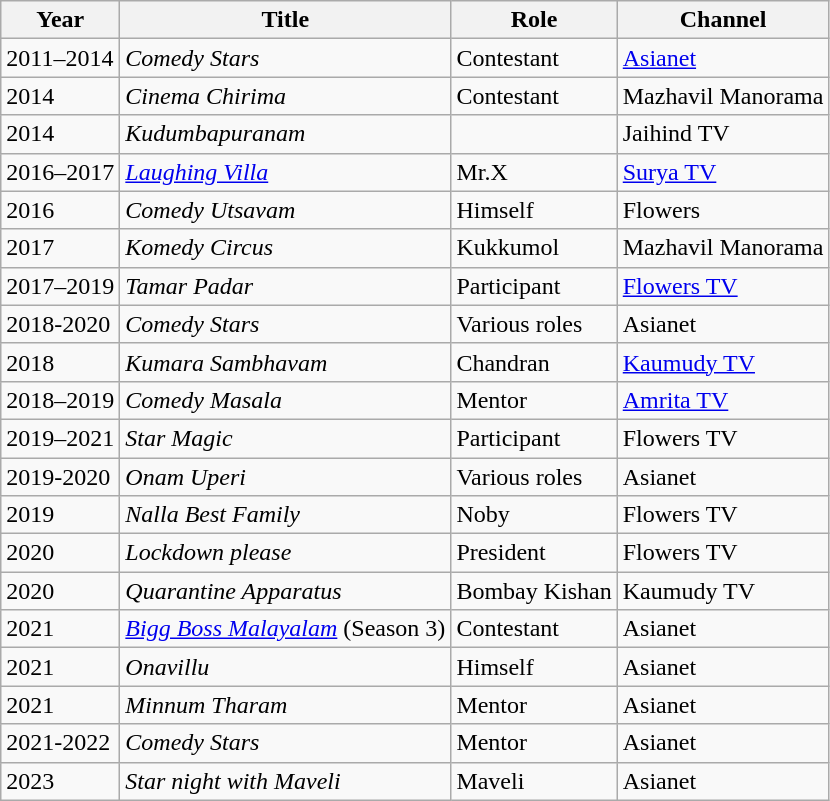<table class="wikitable">
<tr>
<th>Year</th>
<th>Title</th>
<th>Role</th>
<th>Channel</th>
</tr>
<tr>
<td>2011–2014</td>
<td><em>Comedy Stars</em></td>
<td>Contestant</td>
<td><a href='#'>Asianet</a></td>
</tr>
<tr>
<td>2014</td>
<td><em>Cinema Chirima</em></td>
<td>Contestant</td>
<td>Mazhavil Manorama</td>
</tr>
<tr>
<td>2014</td>
<td><em>Kudumbapuranam</em></td>
<td></td>
<td>Jaihind TV</td>
</tr>
<tr>
<td>2016–2017</td>
<td><em><a href='#'>Laughing Villa</a></em></td>
<td>Mr.X</td>
<td><a href='#'>Surya TV</a></td>
</tr>
<tr>
<td>2016</td>
<td><em>Comedy Utsavam</em></td>
<td>Himself</td>
<td>Flowers</td>
</tr>
<tr>
<td>2017</td>
<td><em>Komedy Circus</em></td>
<td>Kukkumol</td>
<td>Mazhavil Manorama</td>
</tr>
<tr>
<td>2017–2019</td>
<td><em>Tamar Padar</em></td>
<td>Participant</td>
<td><a href='#'>Flowers TV</a></td>
</tr>
<tr>
<td>2018-2020</td>
<td><em>Comedy Stars</em></td>
<td>Various roles</td>
<td>Asianet</td>
</tr>
<tr>
<td>2018</td>
<td><em>Kumara Sambhavam</em></td>
<td>Chandran</td>
<td><a href='#'>Kaumudy TV</a></td>
</tr>
<tr>
<td>2018–2019</td>
<td><em>Comedy Masala</em></td>
<td>Mentor</td>
<td><a href='#'>Amrita TV</a></td>
</tr>
<tr>
<td>2019–2021</td>
<td><em>Star Magic</em></td>
<td>Participant</td>
<td>Flowers TV</td>
</tr>
<tr>
<td>2019-2020</td>
<td><em>Onam Uperi</em></td>
<td>Various roles</td>
<td>Asianet</td>
</tr>
<tr>
<td>2019</td>
<td><em>Nalla Best Family</em></td>
<td>Noby</td>
<td>Flowers TV</td>
</tr>
<tr>
<td>2020</td>
<td><em>Lockdown please</em></td>
<td>President</td>
<td>Flowers TV</td>
</tr>
<tr>
<td>2020</td>
<td><em>Quarantine Apparatus</em></td>
<td>Bombay Kishan</td>
<td>Kaumudy TV</td>
</tr>
<tr>
<td>2021</td>
<td><a href='#'><em>Bigg Boss Malayalam</em></a> (Season 3)</td>
<td>Contestant</td>
<td>Asianet</td>
</tr>
<tr>
<td>2021</td>
<td><em>Onavillu</em></td>
<td>Himself</td>
<td>Asianet</td>
</tr>
<tr>
<td>2021</td>
<td><em>Minnum Tharam</em></td>
<td>Mentor</td>
<td>Asianet</td>
</tr>
<tr>
<td>2021-2022</td>
<td><em>Comedy Stars</em></td>
<td>Mentor</td>
<td>Asianet</td>
</tr>
<tr>
<td>2023</td>
<td><em>Star night with Maveli</em></td>
<td>Maveli</td>
<td>Asianet</td>
</tr>
</table>
